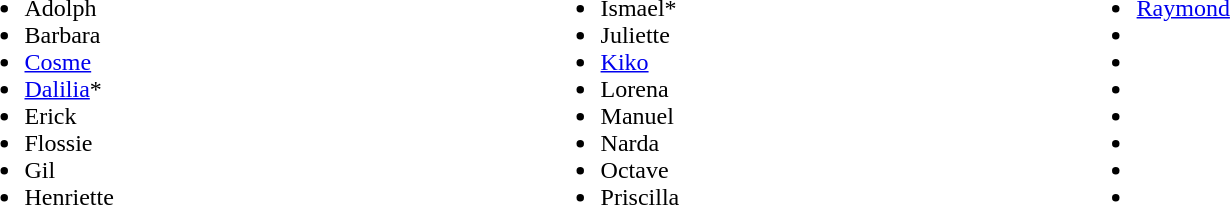<table width="90%">
<tr>
<td><br><ul><li>Adolph</li><li>Barbara</li><li><a href='#'>Cosme</a></li><li><a href='#'>Dalilia</a>*</li><li>Erick</li><li>Flossie</li><li>Gil</li><li>Henriette</li></ul></td>
<td><br><ul><li>Ismael*</li><li>Juliette</li><li><a href='#'>Kiko</a></li><li>Lorena</li><li>Manuel</li><li>Narda</li><li>Octave</li><li>Priscilla</li></ul></td>
<td><br><ul><li><a href='#'>Raymond</a></li><li></li><li></li><li></li><li></li><li></li><li></li><li></li></ul></td>
</tr>
</table>
